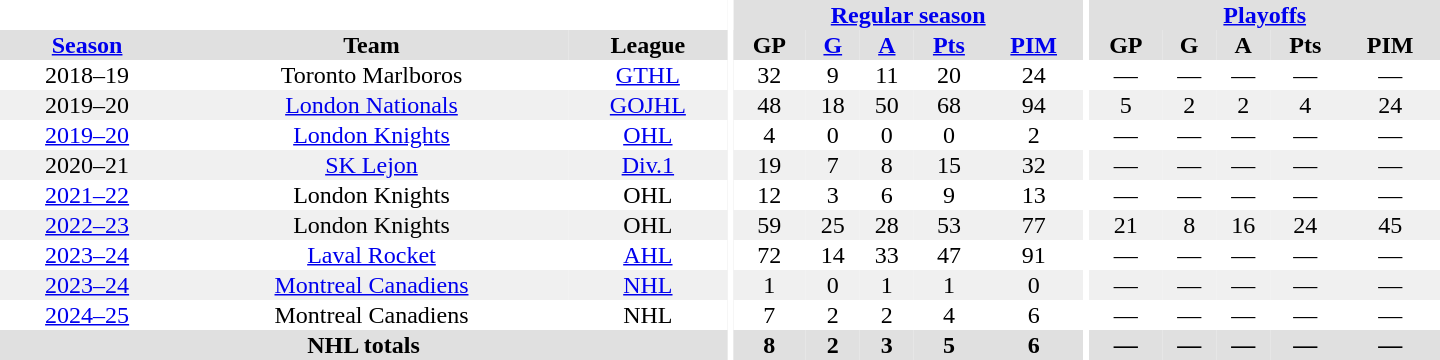<table border="0" cellpadding="1" cellspacing="0" style="text-align:center; width:60em;">
<tr bgcolor="#e0e0e0">
<th colspan="3" bgcolor="#ffffff"></th>
<th rowspan="101" bgcolor="#ffffff"></th>
<th colspan="5"><a href='#'>Regular season</a></th>
<th rowspan="101" bgcolor="#ffffff"></th>
<th colspan="5"><a href='#'>Playoffs</a></th>
</tr>
<tr bgcolor="#e0e0e0">
<th><a href='#'>Season</a></th>
<th>Team</th>
<th>League</th>
<th>GP</th>
<th><a href='#'>G</a></th>
<th><a href='#'>A</a></th>
<th><a href='#'>Pts</a></th>
<th><a href='#'>PIM</a></th>
<th>GP</th>
<th>G</th>
<th>A</th>
<th>Pts</th>
<th>PIM</th>
</tr>
<tr>
<td>2018–19</td>
<td>Toronto Marlboros</td>
<td><a href='#'>GTHL</a></td>
<td>32</td>
<td>9</td>
<td>11</td>
<td>20</td>
<td>24</td>
<td>—</td>
<td>—</td>
<td>—</td>
<td>—</td>
<td>—</td>
</tr>
<tr bgcolor="#f0f0f0">
<td>2019–20</td>
<td><a href='#'>London Nationals</a></td>
<td><a href='#'>GOJHL</a></td>
<td>48</td>
<td>18</td>
<td>50</td>
<td>68</td>
<td>94</td>
<td>5</td>
<td>2</td>
<td>2</td>
<td>4</td>
<td>24</td>
</tr>
<tr>
<td><a href='#'>2019–20</a></td>
<td><a href='#'>London Knights</a></td>
<td><a href='#'>OHL</a></td>
<td>4</td>
<td>0</td>
<td>0</td>
<td>0</td>
<td>2</td>
<td>—</td>
<td>—</td>
<td>—</td>
<td>—</td>
<td>—</td>
</tr>
<tr bgcolor="#f0f0f0">
<td 2020–21 Hockeyettan season>2020–21</td>
<td><a href='#'>SK Lejon</a></td>
<td><a href='#'>Div.1</a></td>
<td>19</td>
<td>7</td>
<td>8</td>
<td>15</td>
<td>32</td>
<td>—</td>
<td>—</td>
<td>—</td>
<td>—</td>
<td>—</td>
</tr>
<tr>
<td><a href='#'>2021–22</a></td>
<td>London Knights</td>
<td>OHL</td>
<td>12</td>
<td>3</td>
<td>6</td>
<td>9</td>
<td>13</td>
<td>—</td>
<td>—</td>
<td>—</td>
<td>—</td>
<td>—</td>
</tr>
<tr bgcolor="#f0f0f0">
<td><a href='#'>2022–23</a></td>
<td>London Knights</td>
<td>OHL</td>
<td>59</td>
<td>25</td>
<td>28</td>
<td>53</td>
<td>77</td>
<td>21</td>
<td>8</td>
<td>16</td>
<td>24</td>
<td>45</td>
</tr>
<tr>
<td><a href='#'>2023–24</a></td>
<td><a href='#'>Laval Rocket</a></td>
<td><a href='#'>AHL</a></td>
<td>72</td>
<td>14</td>
<td>33</td>
<td>47</td>
<td>91</td>
<td>—</td>
<td>—</td>
<td>—</td>
<td>—</td>
<td>—</td>
</tr>
<tr bgcolor="#f0f0f0">
<td><a href='#'>2023–24</a></td>
<td><a href='#'>Montreal Canadiens</a></td>
<td><a href='#'>NHL</a></td>
<td>1</td>
<td>0</td>
<td>1</td>
<td>1</td>
<td>0</td>
<td>—</td>
<td>—</td>
<td>—</td>
<td>—</td>
<td>—</td>
</tr>
<tr>
<td><a href='#'>2024–25</a></td>
<td>Montreal Canadiens</td>
<td>NHL</td>
<td>7</td>
<td>2</td>
<td>2</td>
<td>4</td>
<td>6</td>
<td>—</td>
<td>—</td>
<td>—</td>
<td>—</td>
<td>—</td>
</tr>
<tr bgcolor="#e0e0e0">
<th colspan="3">NHL totals</th>
<th>8</th>
<th>2</th>
<th>3</th>
<th>5</th>
<th>6</th>
<th>—</th>
<th>—</th>
<th>—</th>
<th>—</th>
<th>—</th>
</tr>
</table>
